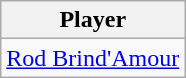<table class="wikitable">
<tr>
<th>Player</th>
</tr>
<tr>
<td><a href='#'>Rod Brind'Amour</a></td>
</tr>
</table>
